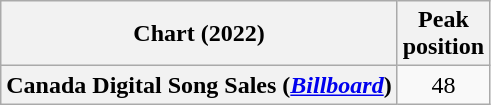<table class="wikitable plainrowheaders" style="text-align:center">
<tr>
<th scope="col">Chart (2022)</th>
<th scope="col">Peak<br>position</th>
</tr>
<tr>
<th scope="row">Canada Digital Song Sales (<em><a href='#'>Billboard</a></em>)</th>
<td>48</td>
</tr>
</table>
